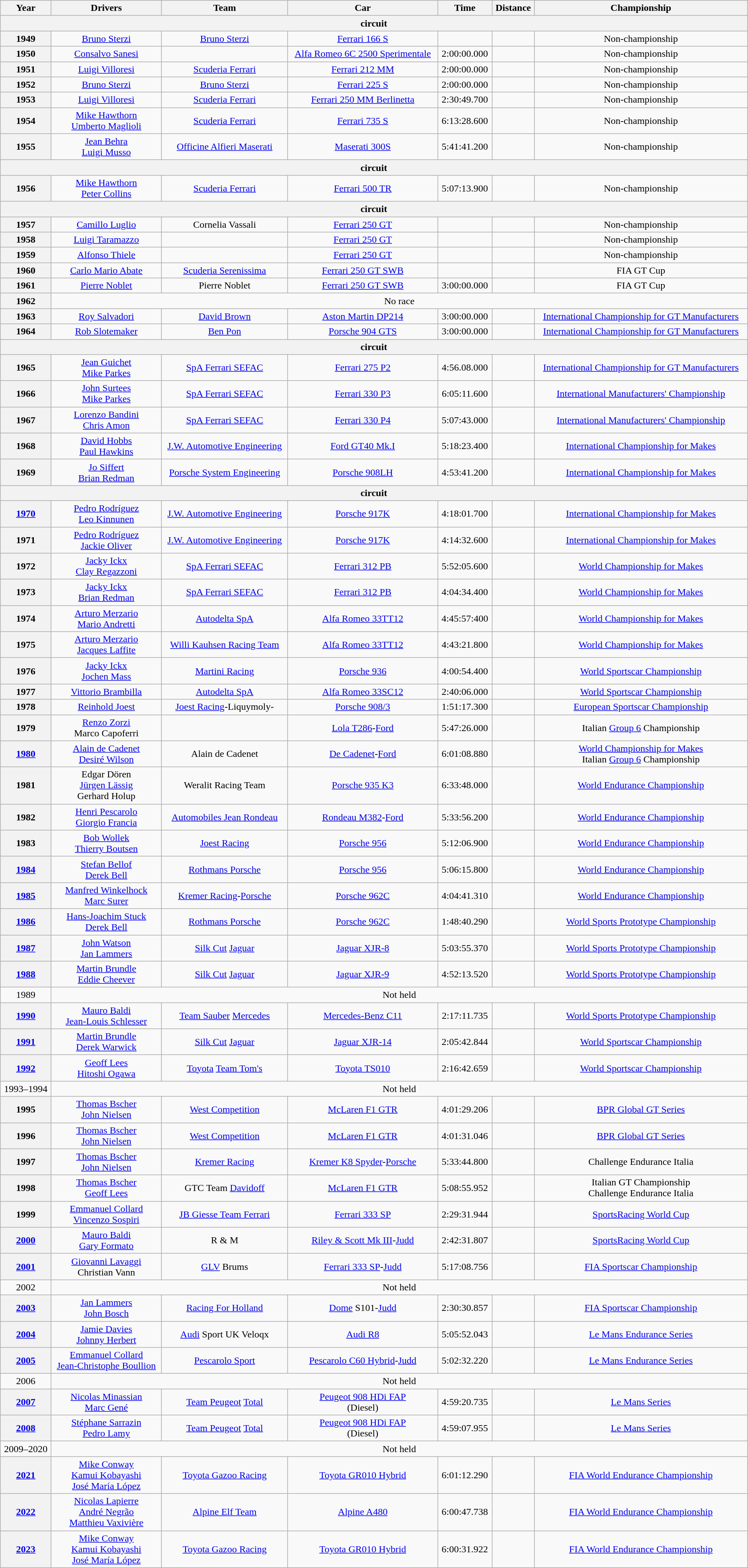<table class="wikitable sortable" width=98% style="text-align:center;">
<tr>
<th>Year</th>
<th>Drivers</th>
<th>Team</th>
<th>Car</th>
<th>Time</th>
<th>Distance</th>
<th>Championship</th>
</tr>
<tr>
<th colspan=7> circuit</th>
</tr>
<tr>
<th>1949</th>
<td> <a href='#'>Bruno Sterzi</a></td>
<td> <a href='#'>Bruno Sterzi</a></td>
<td><a href='#'>Ferrari 166 S</a></td>
<td></td>
<td></td>
<td>Non-championship</td>
</tr>
<tr>
<th>1950</th>
<td> <a href='#'>Consalvo Sanesi</a></td>
<td></td>
<td><a href='#'>Alfa Romeo 6C 2500 Sperimentale</a></td>
<td>2:00:00.000</td>
<td></td>
<td>Non-championship</td>
</tr>
<tr>
<th>1951</th>
<td> <a href='#'>Luigi Villoresi</a></td>
<td> <a href='#'>Scuderia Ferrari</a></td>
<td><a href='#'>Ferrari 212 MM</a></td>
<td>2:00:00.000</td>
<td></td>
<td>Non-championship</td>
</tr>
<tr>
<th>1952</th>
<td> <a href='#'>Bruno Sterzi</a></td>
<td> <a href='#'>Bruno Sterzi</a></td>
<td><a href='#'>Ferrari 225 S</a></td>
<td>2:00:00.000</td>
<td></td>
<td>Non-championship</td>
</tr>
<tr>
<th>1953</th>
<td> <a href='#'>Luigi Villoresi</a></td>
<td> <a href='#'>Scuderia Ferrari</a></td>
<td><a href='#'>Ferrari 250 MM Berlinetta</a></td>
<td>2:30:49.700</td>
<td></td>
<td>Non-championship</td>
</tr>
<tr>
<th>1954</th>
<td> <a href='#'>Mike Hawthorn</a><br> <a href='#'>Umberto Maglioli</a></td>
<td> <a href='#'>Scuderia Ferrari</a></td>
<td><a href='#'>Ferrari 735 S</a></td>
<td>6:13:28.600</td>
<td></td>
<td>Non-championship</td>
</tr>
<tr>
<th>1955</th>
<td> <a href='#'>Jean Behra</a><br> <a href='#'>Luigi Musso</a></td>
<td> <a href='#'>Officine Alfieri Maserati</a></td>
<td><a href='#'>Maserati 300S</a></td>
<td>5:41:41.200</td>
<td></td>
<td>Non-championship</td>
</tr>
<tr>
<th colspan=7> circuit</th>
</tr>
<tr>
<th>1956</th>
<td> <a href='#'>Mike Hawthorn</a> <br> <a href='#'>Peter Collins</a></td>
<td> <a href='#'>Scuderia Ferrari</a></td>
<td><a href='#'>Ferrari 500 TR</a></td>
<td>5:07:13.900</td>
<td></td>
<td>Non-championship</td>
</tr>
<tr>
<th colspan=7> circuit</th>
</tr>
<tr>
<th>1957</th>
<td> <a href='#'>Camillo Luglio</a></td>
<td> Cornelia Vassali</td>
<td><a href='#'>Ferrari 250 GT</a></td>
<td></td>
<td></td>
<td>Non-championship</td>
</tr>
<tr>
<th>1958</th>
<td> <a href='#'>Luigi Taramazzo</a></td>
<td></td>
<td><a href='#'>Ferrari 250 GT</a></td>
<td></td>
<td></td>
<td>Non-championship</td>
</tr>
<tr>
<th>1959</th>
<td> <a href='#'>Alfonso Thiele</a></td>
<td></td>
<td><a href='#'>Ferrari 250 GT</a></td>
<td></td>
<td></td>
<td>Non-championship</td>
</tr>
<tr>
<th>1960</th>
<td> <a href='#'>Carlo Mario Abate</a></td>
<td> <a href='#'>Scuderia Serenissima</a></td>
<td><a href='#'>Ferrari 250 GT SWB</a></td>
<td></td>
<td></td>
<td>FIA GT Cup</td>
</tr>
<tr>
<th>1961</th>
<td> <a href='#'>Pierre Noblet</a></td>
<td>Pierre Noblet</td>
<td><a href='#'>Ferrari 250 GT SWB</a></td>
<td>3:00:00.000</td>
<td></td>
<td>FIA GT Cup</td>
</tr>
<tr>
<th>1962</th>
<td colspan=6 align="center">No race</td>
</tr>
<tr>
<th>1963</th>
<td> <a href='#'>Roy Salvadori</a></td>
<td> <a href='#'>David Brown</a></td>
<td><a href='#'>Aston Martin DP214</a></td>
<td>3:00:00.000</td>
<td></td>
<td><a href='#'>International Championship for GT Manufacturers</a></td>
</tr>
<tr>
<th>1964</th>
<td> <a href='#'>Rob Slotemaker</a></td>
<td> <a href='#'>Ben Pon</a></td>
<td><a href='#'>Porsche 904 GTS</a></td>
<td>3:00:00.000</td>
<td></td>
<td><a href='#'>International Championship for GT Manufacturers</a></td>
</tr>
<tr>
<th colspan=7> circuit</th>
</tr>
<tr>
<th>1965</th>
<td> <a href='#'>Jean Guichet</a><br> <a href='#'>Mike Parkes</a></td>
<td> <a href='#'>SpA Ferrari SEFAC</a></td>
<td><a href='#'>Ferrari 275 P2</a></td>
<td>4:56.08.000</td>
<td></td>
<td><a href='#'>International Championship for GT Manufacturers</a></td>
</tr>
<tr>
<th>1966</th>
<td> <a href='#'>John Surtees</a><br> <a href='#'>Mike Parkes</a></td>
<td> <a href='#'>SpA Ferrari SEFAC</a></td>
<td><a href='#'>Ferrari 330 P3</a></td>
<td>6:05:11.600</td>
<td></td>
<td><a href='#'>International Manufacturers' Championship</a></td>
</tr>
<tr>
<th>1967</th>
<td> <a href='#'>Lorenzo Bandini</a><br> <a href='#'>Chris Amon</a></td>
<td> <a href='#'>SpA Ferrari SEFAC</a></td>
<td><a href='#'>Ferrari 330 P4</a></td>
<td>5:07:43.000</td>
<td></td>
<td><a href='#'>International Manufacturers' Championship</a></td>
</tr>
<tr>
<th>1968</th>
<td> <a href='#'>David Hobbs</a><br> <a href='#'>Paul Hawkins</a></td>
<td> <a href='#'>J.W. Automotive Engineering</a></td>
<td><a href='#'>Ford GT40 Mk.I</a></td>
<td>5:18:23.400</td>
<td></td>
<td><a href='#'>International Championship for Makes</a></td>
</tr>
<tr>
<th>1969</th>
<td> <a href='#'>Jo Siffert</a><br> <a href='#'>Brian Redman</a></td>
<td> <a href='#'>Porsche System Engineering</a></td>
<td><a href='#'>Porsche 908LH</a></td>
<td>4:53:41.200</td>
<td></td>
<td><a href='#'>International Championship for Makes</a></td>
</tr>
<tr>
<th colspan=7> circuit</th>
</tr>
<tr>
<th><a href='#'>1970</a></th>
<td> <a href='#'>Pedro Rodríguez</a><br> <a href='#'>Leo Kinnunen</a></td>
<td> <a href='#'>J.W. Automotive Engineering</a></td>
<td><a href='#'>Porsche 917K</a></td>
<td>4:18:01.700</td>
<td></td>
<td><a href='#'>International Championship for Makes</a></td>
</tr>
<tr>
<th>1971</th>
<td> <a href='#'>Pedro Rodríguez</a><br> <a href='#'>Jackie Oliver</a></td>
<td> <a href='#'>J.W. Automotive Engineering</a></td>
<td><a href='#'>Porsche 917K</a></td>
<td>4:14:32.600</td>
<td></td>
<td><a href='#'>International Championship for Makes</a></td>
</tr>
<tr>
<th>1972</th>
<td> <a href='#'>Jacky Ickx</a><br> <a href='#'>Clay Regazzoni</a></td>
<td> <a href='#'>SpA Ferrari SEFAC</a></td>
<td><a href='#'>Ferrari 312 PB</a></td>
<td>5:52:05.600</td>
<td></td>
<td><a href='#'>World Championship for Makes</a></td>
</tr>
<tr>
<th>1973</th>
<td> <a href='#'>Jacky Ickx</a><br> <a href='#'>Brian Redman</a></td>
<td> <a href='#'>SpA Ferrari SEFAC</a></td>
<td><a href='#'>Ferrari 312 PB</a></td>
<td>4:04:34.400</td>
<td></td>
<td><a href='#'>World Championship for Makes</a></td>
</tr>
<tr>
<th>1974</th>
<td> <a href='#'>Arturo Merzario</a><br> <a href='#'>Mario Andretti</a></td>
<td> <a href='#'>Autodelta SpA</a></td>
<td><a href='#'>Alfa Romeo 33TT12</a></td>
<td>4:45:57:400</td>
<td></td>
<td><a href='#'>World Championship for Makes</a></td>
</tr>
<tr>
<th>1975</th>
<td> <a href='#'>Arturo Merzario</a><br> <a href='#'>Jacques Laffite</a></td>
<td> <a href='#'>Willi Kauhsen Racing Team</a></td>
<td><a href='#'>Alfa Romeo 33TT12</a></td>
<td>4:43:21.800</td>
<td></td>
<td><a href='#'>World Championship for Makes</a></td>
</tr>
<tr>
<th>1976</th>
<td> <a href='#'>Jacky Ickx</a><br> <a href='#'>Jochen Mass</a></td>
<td> <a href='#'>Martini Racing</a></td>
<td><a href='#'>Porsche 936</a></td>
<td>4:00:54.400</td>
<td></td>
<td><a href='#'>World Sportscar Championship</a></td>
</tr>
<tr>
<th>1977</th>
<td> <a href='#'>Vittorio Brambilla</a></td>
<td> <a href='#'>Autodelta SpA</a></td>
<td><a href='#'>Alfa Romeo 33SC12</a></td>
<td>2:40:06.000</td>
<td></td>
<td><a href='#'>World Sportscar Championship</a></td>
</tr>
<tr>
<th>1978</th>
<td> <a href='#'>Reinhold Joest</a></td>
<td> <a href='#'>Joest Racing</a>-Liquymoly-</td>
<td><a href='#'>Porsche 908/3</a></td>
<td>1:51:17.300</td>
<td></td>
<td><a href='#'>European Sportscar Championship</a></td>
</tr>
<tr>
<th>1979</th>
<td> <a href='#'>Renzo Zorzi</a><br> Marco Capoferri</td>
<td></td>
<td><a href='#'>Lola T286</a>-<a href='#'>Ford</a></td>
<td>5:47:26.000</td>
<td></td>
<td>Italian <a href='#'>Group 6</a> Championship</td>
</tr>
<tr>
<th><a href='#'>1980</a></th>
<td> <a href='#'>Alain de Cadenet</a><br> <a href='#'>Desiré Wilson</a></td>
<td>Alain de Cadenet</td>
<td><a href='#'>De Cadenet</a>-<a href='#'>Ford</a></td>
<td>6:01:08.880 </td>
<td></td>
<td><a href='#'>World Championship for Makes</a><br>Italian <a href='#'>Group 6</a> Championship</td>
</tr>
<tr>
<th>1981</th>
<td> Edgar Dören<br> <a href='#'>Jürgen Lässig</a><br> Gerhard Holup</td>
<td> Weralit Racing Team</td>
<td><a href='#'>Porsche 935 K3</a></td>
<td>6:33:48.000</td>
<td></td>
<td><a href='#'>World Endurance Championship</a></td>
</tr>
<tr>
<th>1982</th>
<td> <a href='#'>Henri Pescarolo</a><br> <a href='#'>Giorgio Francia</a></td>
<td> <a href='#'>Automobiles Jean Rondeau</a></td>
<td><a href='#'>Rondeau M382</a>-<a href='#'>Ford</a></td>
<td>5:33:56.200</td>
<td></td>
<td><a href='#'>World Endurance Championship</a></td>
</tr>
<tr>
<th>1983</th>
<td> <a href='#'>Bob Wollek</a><br> <a href='#'>Thierry Boutsen</a></td>
<td> <a href='#'>Joest Racing</a></td>
<td><a href='#'>Porsche 956</a></td>
<td>5:12:06.900</td>
<td></td>
<td><a href='#'>World Endurance Championship</a></td>
</tr>
<tr>
<th><a href='#'>1984</a></th>
<td> <a href='#'>Stefan Bellof</a><br> <a href='#'>Derek Bell</a></td>
<td> <a href='#'>Rothmans Porsche</a></td>
<td><a href='#'>Porsche 956</a></td>
<td>5:06:15.800</td>
<td></td>
<td><a href='#'>World Endurance Championship</a></td>
</tr>
<tr>
<th><a href='#'>1985</a></th>
<td> <a href='#'>Manfred Winkelhock</a><br> <a href='#'>Marc Surer</a></td>
<td> <a href='#'>Kremer Racing</a>-<a href='#'>Porsche</a></td>
<td><a href='#'>Porsche 962C</a></td>
<td>4:04:41.310</td>
<td></td>
<td><a href='#'>World Endurance Championship</a></td>
</tr>
<tr>
<th><a href='#'>1986</a></th>
<td> <a href='#'>Hans-Joachim Stuck</a><br> <a href='#'>Derek Bell</a></td>
<td> <a href='#'>Rothmans Porsche</a></td>
<td><a href='#'>Porsche 962C</a></td>
<td>1:48:40.290</td>
<td></td>
<td><a href='#'>World Sports Prototype Championship</a></td>
</tr>
<tr>
<th><a href='#'>1987</a></th>
<td> <a href='#'>John Watson</a><br> <a href='#'>Jan Lammers</a></td>
<td> <a href='#'>Silk Cut</a> <a href='#'>Jaguar</a></td>
<td><a href='#'>Jaguar XJR-8</a></td>
<td>5:03:55.370</td>
<td></td>
<td><a href='#'>World Sports Prototype Championship</a></td>
</tr>
<tr>
<th><a href='#'>1988</a></th>
<td> <a href='#'>Martin Brundle</a><br> <a href='#'>Eddie Cheever</a></td>
<td> <a href='#'>Silk Cut</a> <a href='#'>Jaguar</a></td>
<td><a href='#'>Jaguar XJR-9</a></td>
<td>4:52:13.520</td>
<td></td>
<td><a href='#'>World Sports Prototype Championship</a></td>
</tr>
<tr>
<td>1989</td>
<td colspan=6 align="center">Not held</td>
</tr>
<tr>
<th><a href='#'>1990</a></th>
<td> <a href='#'>Mauro Baldi</a><br> <a href='#'>Jean-Louis Schlesser</a></td>
<td> <a href='#'>Team Sauber</a> <a href='#'>Mercedes</a></td>
<td><a href='#'>Mercedes-Benz C11</a></td>
<td>2:17:11.735</td>
<td></td>
<td><a href='#'>World Sports Prototype Championship</a></td>
</tr>
<tr>
<th><a href='#'>1991</a></th>
<td> <a href='#'>Martin Brundle</a><br> <a href='#'>Derek Warwick</a></td>
<td> <a href='#'>Silk Cut</a> <a href='#'>Jaguar</a></td>
<td><a href='#'>Jaguar XJR-14</a></td>
<td>2:05:42.844</td>
<td></td>
<td><a href='#'>World Sportscar Championship</a></td>
</tr>
<tr>
<th><a href='#'>1992</a></th>
<td> <a href='#'>Geoff Lees</a><br> <a href='#'>Hitoshi Ogawa</a></td>
<td> <a href='#'>Toyota</a> <a href='#'>Team Tom's</a></td>
<td><a href='#'>Toyota TS010</a></td>
<td>2:16:42.659</td>
<td></td>
<td><a href='#'>World Sportscar Championship</a></td>
</tr>
<tr>
<td>1993–1994</td>
<td colspan=6 align="center">Not held</td>
</tr>
<tr>
<th>1995</th>
<td> <a href='#'>Thomas Bscher</a><br> <a href='#'>John Nielsen</a></td>
<td> <a href='#'>West Competition</a></td>
<td><a href='#'>McLaren F1 GTR</a></td>
<td>4:01:29.206</td>
<td></td>
<td><a href='#'>BPR Global GT Series</a></td>
</tr>
<tr>
<th>1996</th>
<td> <a href='#'>Thomas Bscher</a><br> <a href='#'>John Nielsen</a></td>
<td> <a href='#'>West Competition</a></td>
<td><a href='#'>McLaren F1 GTR</a></td>
<td>4:01:31.046</td>
<td></td>
<td><a href='#'>BPR Global GT Series</a></td>
</tr>
<tr>
<th>1997</th>
<td> <a href='#'>Thomas Bscher</a><br> <a href='#'>John Nielsen</a></td>
<td> <a href='#'>Kremer Racing</a></td>
<td><a href='#'>Kremer K8 Spyder</a>-<a href='#'>Porsche</a></td>
<td>5:33:44.800</td>
<td></td>
<td>Challenge Endurance Italia</td>
</tr>
<tr>
<th>1998</th>
<td> <a href='#'>Thomas Bscher</a><br> <a href='#'>Geoff Lees</a></td>
<td> GTC Team <a href='#'>Davidoff</a></td>
<td><a href='#'>McLaren F1 GTR</a></td>
<td>5:08:55.952</td>
<td></td>
<td>Italian GT Championship<br>Challenge Endurance Italia</td>
</tr>
<tr>
<th>1999</th>
<td> <a href='#'>Emmanuel Collard</a><br> <a href='#'>Vincenzo Sospiri</a></td>
<td> <a href='#'>JB Giesse Team Ferrari</a></td>
<td><a href='#'>Ferrari 333 SP</a></td>
<td>2:29:31.944</td>
<td></td>
<td><a href='#'>SportsRacing World Cup</a></td>
</tr>
<tr>
<th><a href='#'>2000</a></th>
<td> <a href='#'>Mauro Baldi</a><br> <a href='#'>Gary Formato</a></td>
<td> R & M</td>
<td><a href='#'>Riley & Scott Mk III</a>-<a href='#'>Judd</a></td>
<td>2:42:31.807</td>
<td></td>
<td><a href='#'>SportsRacing World Cup</a></td>
</tr>
<tr>
<th><a href='#'>2001</a></th>
<td> <a href='#'>Giovanni Lavaggi</a><br> Christian Vann</td>
<td> <a href='#'>GLV</a> Brums</td>
<td><a href='#'>Ferrari 333 SP</a>-<a href='#'>Judd</a></td>
<td>5:17:08.756</td>
<td></td>
<td><a href='#'>FIA Sportscar Championship</a></td>
</tr>
<tr>
<td>2002</td>
<td colspan=6 align="center">Not held</td>
</tr>
<tr>
<th><a href='#'>2003</a></th>
<td> <a href='#'>Jan Lammers</a><br> <a href='#'>John Bosch</a></td>
<td> <a href='#'>Racing For Holland</a></td>
<td><a href='#'>Dome</a> S101-<a href='#'>Judd</a></td>
<td>2:30:30.857</td>
<td></td>
<td><a href='#'>FIA Sportscar Championship</a></td>
</tr>
<tr>
<th><a href='#'>2004</a></th>
<td> <a href='#'>Jamie Davies</a><br> <a href='#'>Johnny Herbert</a></td>
<td> <a href='#'>Audi</a> Sport UK Veloqx</td>
<td><a href='#'>Audi R8</a></td>
<td>5:05:52.043</td>
<td></td>
<td><a href='#'>Le Mans Endurance Series</a></td>
</tr>
<tr>
<th><a href='#'>2005</a></th>
<td> <a href='#'>Emmanuel Collard</a><br> <a href='#'>Jean-Christophe Boullion</a></td>
<td> <a href='#'>Pescarolo Sport</a></td>
<td><a href='#'>Pescarolo C60 Hybrid</a>-<a href='#'>Judd</a></td>
<td>5:02:32.220</td>
<td></td>
<td><a href='#'>Le Mans Endurance Series</a></td>
</tr>
<tr>
<td>2006</td>
<td colspan=6 align="center">Not held</td>
</tr>
<tr>
<th><a href='#'>2007</a></th>
<td> <a href='#'>Nicolas Minassian</a><br> <a href='#'>Marc Gené</a></td>
<td> <a href='#'>Team Peugeot</a> <a href='#'>Total</a></td>
<td><a href='#'>Peugeot 908 HDi FAP</a><br>(Diesel)</td>
<td>4:59:20.735</td>
<td></td>
<td><a href='#'>Le Mans Series</a></td>
</tr>
<tr>
<th><a href='#'>2008</a></th>
<td> <a href='#'>Stéphane Sarrazin</a><br> <a href='#'>Pedro Lamy</a></td>
<td> <a href='#'>Team Peugeot</a> <a href='#'>Total</a></td>
<td><a href='#'>Peugeot 908 HDi FAP</a><br>(Diesel)</td>
<td>4:59:07.955</td>
<td></td>
<td><a href='#'>Le Mans Series</a></td>
</tr>
<tr>
<td>2009–2020</td>
<td colspan=6 align="center">Not held</td>
</tr>
<tr>
<th><a href='#'>2021</a></th>
<td> <a href='#'>Mike Conway</a><br>  <a href='#'>Kamui Kobayashi</a><br> <a href='#'>José María López</a></td>
<td> <a href='#'>Toyota Gazoo Racing</a></td>
<td><a href='#'>Toyota GR010 Hybrid</a></td>
<td>6:01:12.290</td>
<td></td>
<td><a href='#'>FIA World Endurance Championship</a></td>
</tr>
<tr>
<th><a href='#'>2022</a></th>
<td> <a href='#'>Nicolas Lapierre</a><br>  <a href='#'>André Negrão</a><br> <a href='#'>Matthieu Vaxivière</a></td>
<td> <a href='#'>Alpine Elf Team</a></td>
<td><a href='#'>Alpine A480</a></td>
<td>6:00:47.738</td>
<td></td>
<td><a href='#'>FIA World Endurance Championship</a></td>
</tr>
<tr>
<th><a href='#'>2023</a></th>
<td> <a href='#'>Mike Conway</a><br>  <a href='#'>Kamui Kobayashi</a><br> <a href='#'>José María López</a></td>
<td> <a href='#'>Toyota Gazoo Racing</a></td>
<td><a href='#'>Toyota GR010 Hybrid</a></td>
<td>6:00:31.922</td>
<td></td>
<td><a href='#'>FIA World Endurance Championship</a></td>
</tr>
</table>
